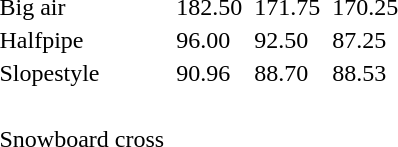<table>
<tr>
<td>Big air<br></td>
<td></td>
<td>182.50</td>
<td></td>
<td>171.75</td>
<td></td>
<td>170.25</td>
</tr>
<tr>
<td>Halfpipe<br></td>
<td></td>
<td>96.00</td>
<td></td>
<td>92.50</td>
<td></td>
<td>87.25</td>
</tr>
<tr>
<td>Slopestyle<br></td>
<td></td>
<td>90.96</td>
<td></td>
<td>88.70</td>
<td></td>
<td>88.53</td>
</tr>
<tr>
<td><br></td>
<td colspan="2"></td>
<td colspan="2"></td>
<td colspan="2"></td>
</tr>
<tr>
<td>Snowboard cross<br></td>
<td colspan="2"></td>
<td colspan="2"></td>
<td colspan="2"></td>
</tr>
</table>
